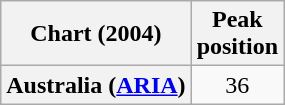<table class="wikitable plainrowheaders" style="text-align:center">
<tr>
<th scope="col">Chart (2004)</th>
<th scope="col">Peak<br>position</th>
</tr>
<tr>
<th scope="row">Australia (<a href='#'>ARIA</a>)</th>
<td>36</td>
</tr>
</table>
